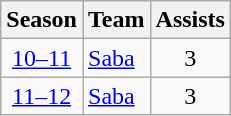<table class="wikitable" style="text-align: center;">
<tr>
<th>Season</th>
<th>Team</th>
<th>Assists</th>
</tr>
<tr>
<td><a href='#'>10–11</a></td>
<td align="left"><a href='#'>Saba</a></td>
<td>3</td>
</tr>
<tr>
<td><a href='#'>11–12</a></td>
<td align="left"><a href='#'>Saba</a></td>
<td>3</td>
</tr>
</table>
